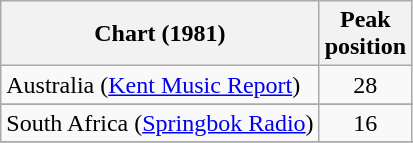<table class="wikitable sortable">
<tr>
<th>Chart (1981)</th>
<th>Peak<br>position</th>
</tr>
<tr>
<td>Australia (<a href='#'>Kent Music Report</a>)</td>
<td align="center">28</td>
</tr>
<tr>
</tr>
<tr>
</tr>
<tr>
</tr>
<tr>
</tr>
<tr>
</tr>
<tr>
<td>South Africa (<a href='#'>Springbok Radio</a>)</td>
<td align="center">16</td>
</tr>
<tr>
</tr>
</table>
